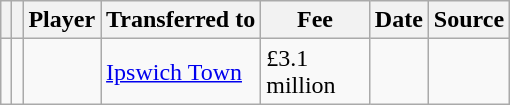<table class="wikitable plainrowheaders sortable">
<tr>
<th></th>
<th></th>
<th scope=col>Player</th>
<th>Transferred to</th>
<th !scope=col; style="width: 65px;">Fee</th>
<th scope=col>Date</th>
<th scope=col>Source</th>
</tr>
<tr>
<td align=center></td>
<td align=center></td>
<td></td>
<td> <a href='#'>Ipswich Town</a></td>
<td>£3.1 million</td>
<td></td>
<td></td>
</tr>
</table>
